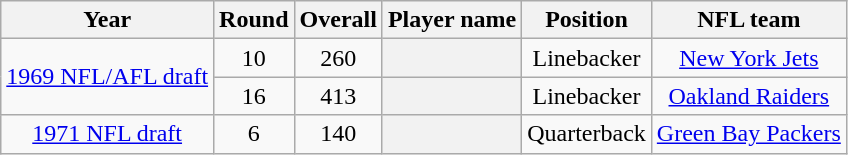<table class="wikitable sortable" style="text-align:center">
<tr>
<th scope="col">Year</th>
<th scope="col">Round</th>
<th scope="col">Overall</th>
<th scope="col">Player name</th>
<th scope="col">Position</th>
<th scope="col">NFL team</th>
</tr>
<tr>
<td rowspan=2><a href='#'>1969 NFL/AFL draft</a><br></td>
<td>10</td>
<td>260</td>
<th></th>
<td>Linebacker</td>
<td><a href='#'>New York Jets</a></td>
</tr>
<tr>
<td>16</td>
<td>413</td>
<th></th>
<td>Linebacker</td>
<td><a href='#'>Oakland Raiders</a></td>
</tr>
<tr>
<td><a href='#'>1971 NFL draft</a><br></td>
<td>6</td>
<td>140</td>
<th></th>
<td>Quarterback</td>
<td><a href='#'>Green Bay Packers</a></td>
</tr>
</table>
